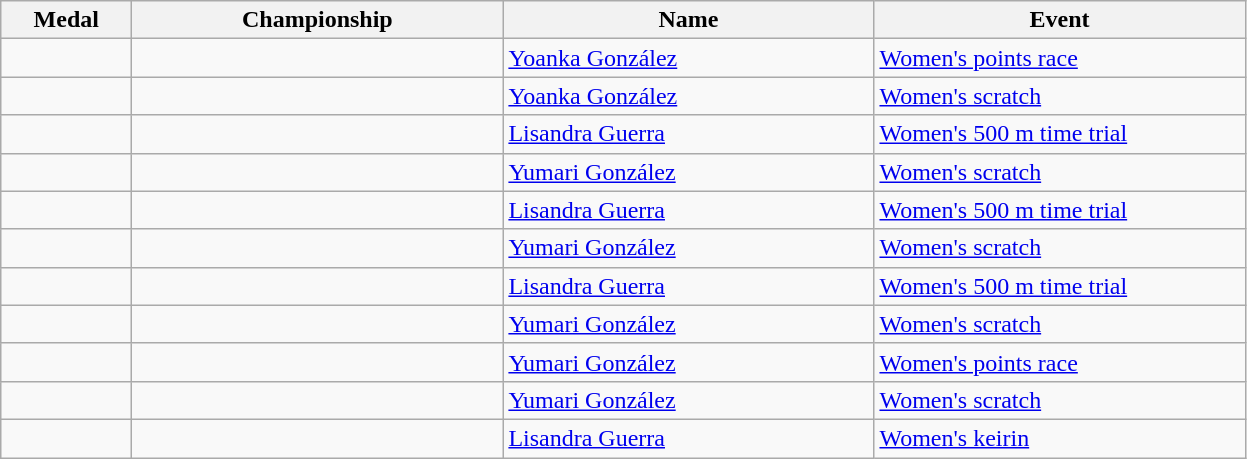<table class="wikitable sortable">
<tr>
<th style="width:5em">Medal</th>
<th style="width:15em">Championship</th>
<th style="width:15em">Name</th>
<th style="width:15em">Event</th>
</tr>
<tr>
<td></td>
<td></td>
<td><a href='#'>Yoanka González</a></td>
<td><a href='#'>Women's points race</a></td>
</tr>
<tr>
<td></td>
<td></td>
<td><a href='#'>Yoanka González</a></td>
<td><a href='#'>Women's scratch</a></td>
</tr>
<tr>
<td></td>
<td></td>
<td><a href='#'>Lisandra Guerra</a></td>
<td><a href='#'>Women's 500 m time trial</a></td>
</tr>
<tr>
<td></td>
<td></td>
<td><a href='#'>Yumari González</a></td>
<td><a href='#'>Women's scratch</a></td>
</tr>
<tr>
<td></td>
<td></td>
<td><a href='#'>Lisandra Guerra</a></td>
<td><a href='#'>Women's 500 m time trial</a></td>
</tr>
<tr>
<td></td>
<td></td>
<td><a href='#'>Yumari González</a></td>
<td><a href='#'>Women's scratch</a></td>
</tr>
<tr>
<td></td>
<td></td>
<td><a href='#'>Lisandra Guerra</a></td>
<td><a href='#'>Women's 500 m time trial</a></td>
</tr>
<tr>
<td></td>
<td></td>
<td><a href='#'>Yumari González</a></td>
<td><a href='#'>Women's scratch</a></td>
</tr>
<tr>
<td></td>
<td></td>
<td><a href='#'>Yumari González</a></td>
<td><a href='#'>Women's points race</a></td>
</tr>
<tr>
<td></td>
<td></td>
<td><a href='#'>Yumari González</a></td>
<td><a href='#'>Women's scratch</a></td>
</tr>
<tr>
<td></td>
<td></td>
<td><a href='#'>Lisandra Guerra</a></td>
<td><a href='#'>Women's keirin</a></td>
</tr>
</table>
